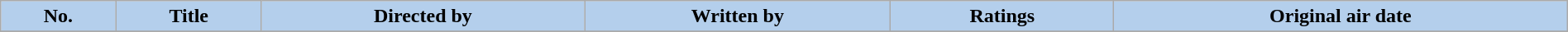<table class="wikitable plainrowheaders" style="width: 100%; margin-right: 0">
<tr>
<th style="background: #B4CFEC;">No.</th>
<th style="background: #B4CFEC;">Title</th>
<th style="background: #B4CFEC;">Directed by</th>
<th style="background: #B4CFEC;">Written by</th>
<th style="background: #B4CFEC;">Ratings</th>
<th style="background: #B4CFEC;">Original air date</th>
</tr>
<tr>
</tr>
</table>
